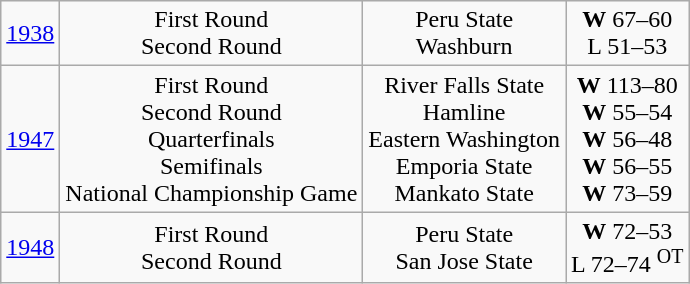<table class="wikitable">
<tr align="center">
<td><a href='#'>1938</a></td>
<td>First Round<br>Second Round</td>
<td>Peru State<br>Washburn</td>
<td><strong>W</strong> 67–60<br>L 51–53</td>
</tr>
<tr align="center">
<td><a href='#'>1947</a></td>
<td>First Round<br>Second Round<br>Quarterfinals<br>Semifinals<br>National Championship Game</td>
<td>River Falls State<br>Hamline<br>Eastern Washington<br>Emporia State<br>Mankato State</td>
<td><strong>W</strong> 113–80<br><strong>W</strong> 55–54<br><strong>W</strong> 56–48<br><strong>W</strong> 56–55<br><strong>W</strong> 73–59</td>
</tr>
<tr align="center">
<td><a href='#'>1948</a></td>
<td>First Round<br>Second Round</td>
<td>Peru State<br>San Jose State</td>
<td><strong>W</strong> 72–53<br>L 72–74 <sup>OT</sup></td>
</tr>
</table>
